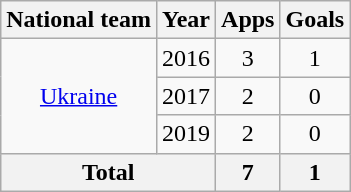<table class="wikitable" style="text-align:center">
<tr>
<th>National team</th>
<th>Year</th>
<th>Apps</th>
<th>Goals</th>
</tr>
<tr>
<td rowspan="3"><a href='#'>Ukraine</a></td>
<td>2016</td>
<td>3</td>
<td>1</td>
</tr>
<tr>
<td>2017</td>
<td>2</td>
<td>0</td>
</tr>
<tr>
<td>2019</td>
<td>2</td>
<td>0</td>
</tr>
<tr>
<th colspan="2">Total</th>
<th>7</th>
<th>1</th>
</tr>
</table>
